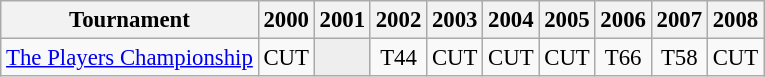<table class="wikitable" style="font-size:95%;text-align:center;">
<tr>
<th>Tournament</th>
<th>2000</th>
<th>2001</th>
<th>2002</th>
<th>2003</th>
<th>2004</th>
<th>2005</th>
<th>2006</th>
<th>2007</th>
<th>2008</th>
</tr>
<tr>
<td align=left><a href='#'>The Players Championship</a></td>
<td>CUT</td>
<td style="background:#eeeeee;"></td>
<td>T44</td>
<td>CUT</td>
<td>CUT</td>
<td>CUT</td>
<td>T66</td>
<td>T58</td>
<td>CUT</td>
</tr>
</table>
